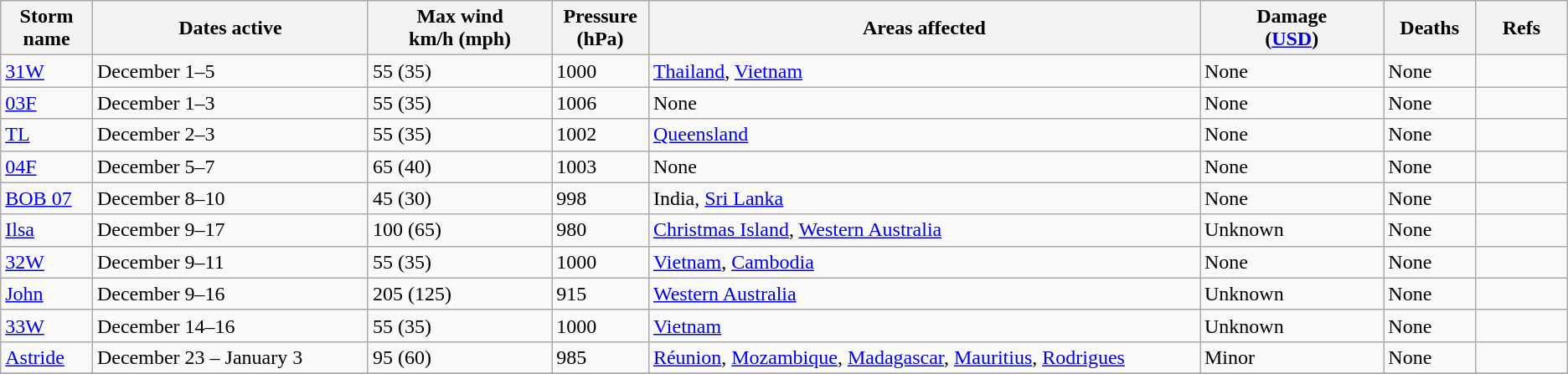<table class="wikitable sortable">
<tr>
<th width="5%">Storm name</th>
<th width="15%">Dates active</th>
<th width="10%">Max wind<br>km/h (mph)</th>
<th width="5%">Pressure<br>(hPa)</th>
<th width="30%">Areas affected</th>
<th width="10%">Damage<br>(<a href='#'>USD</a>)</th>
<th width="5%">Deaths</th>
<th width="5%">Refs</th>
</tr>
<tr>
<td><a href='#'>31W</a></td>
<td>December 1–5</td>
<td>55 (35)</td>
<td>1000</td>
<td><a href='#'>Thailand</a>, <a href='#'>Vietnam</a></td>
<td>None</td>
<td>None</td>
<td></td>
</tr>
<tr>
<td><a href='#'>03F</a></td>
<td>December 1–3</td>
<td>55 (35)</td>
<td>1006</td>
<td>None</td>
<td>None</td>
<td>None</td>
<td></td>
</tr>
<tr>
<td><a href='#'>TL</a></td>
<td>December 2–3</td>
<td>55 (35)</td>
<td>1002</td>
<td><a href='#'>Queensland</a></td>
<td>None</td>
<td>None</td>
<td></td>
</tr>
<tr>
<td><a href='#'>04F</a></td>
<td>December 5–7</td>
<td>65 (40)</td>
<td>1003</td>
<td>None</td>
<td>None</td>
<td>None</td>
<td></td>
</tr>
<tr>
<td><a href='#'>BOB 07</a></td>
<td>December 8–10</td>
<td>45 (30)</td>
<td>998</td>
<td>India, <a href='#'>Sri Lanka</a></td>
<td>None</td>
<td>None</td>
<td></td>
</tr>
<tr>
<td><a href='#'>Ilsa</a></td>
<td>December 9–17</td>
<td>100 (65)</td>
<td>980</td>
<td><a href='#'>Christmas Island</a>, <a href='#'>Western Australia</a></td>
<td>Unknown</td>
<td>None</td>
<td></td>
</tr>
<tr>
<td><a href='#'>32W</a></td>
<td>December 9–11</td>
<td>55 (35)</td>
<td>1000</td>
<td><a href='#'>Vietnam</a>, <a href='#'>Cambodia</a></td>
<td>None</td>
<td>None</td>
<td></td>
</tr>
<tr>
<td><a href='#'>John</a></td>
<td>December 9–16</td>
<td>205 (125)</td>
<td>915</td>
<td><a href='#'>Western Australia</a></td>
<td>Unknown</td>
<td>None</td>
<td></td>
</tr>
<tr>
<td><a href='#'>33W</a></td>
<td>December 14–16</td>
<td>55 (35)</td>
<td>1000</td>
<td><a href='#'>Vietnam</a></td>
<td>Unknown</td>
<td>None</td>
<td></td>
</tr>
<tr>
<td><a href='#'>Astride</a></td>
<td>December 23 – January 3</td>
<td>95 (60)</td>
<td>985</td>
<td><a href='#'>Réunion</a>, <a href='#'>Mozambique</a>, <a href='#'>Madagascar</a>, <a href='#'>Mauritius</a>, <a href='#'>Rodrigues</a></td>
<td>Minor</td>
<td>None</td>
<td></td>
</tr>
<tr>
</tr>
</table>
